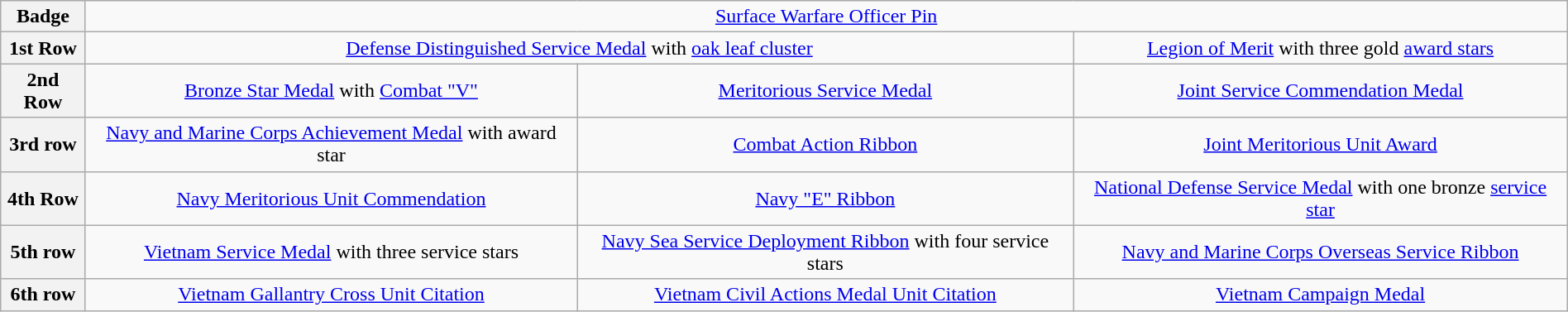<table class="wikitable" style="margin:1em auto; text-align:center;">
<tr>
<th>Badge</th>
<td colspan="3"><a href='#'>Surface Warfare Officer Pin</a></td>
</tr>
<tr>
<th>1st Row</th>
<td colspan="2"><a href='#'>Defense Distinguished Service Medal</a> with <a href='#'>oak leaf cluster</a></td>
<td><a href='#'>Legion of Merit</a> with three gold <a href='#'>award stars</a></td>
</tr>
<tr>
<th>2nd Row</th>
<td><a href='#'>Bronze Star Medal</a> with <a href='#'>Combat "V"</a></td>
<td><a href='#'>Meritorious Service Medal</a></td>
<td><a href='#'>Joint Service Commendation Medal</a></td>
</tr>
<tr>
<th>3rd row</th>
<td><a href='#'>Navy and Marine Corps Achievement Medal</a> with award star</td>
<td><a href='#'>Combat Action Ribbon</a></td>
<td><a href='#'>Joint Meritorious Unit Award</a></td>
</tr>
<tr>
<th>4th Row</th>
<td><a href='#'>Navy Meritorious Unit Commendation</a></td>
<td><a href='#'>Navy "E" Ribbon</a></td>
<td><a href='#'>National Defense Service Medal</a> with one bronze <a href='#'>service star</a></td>
</tr>
<tr>
<th>5th row</th>
<td><a href='#'>Vietnam Service Medal</a> with three service stars</td>
<td><a href='#'>Navy Sea Service Deployment Ribbon</a> with four service stars</td>
<td><a href='#'>Navy and Marine Corps Overseas Service Ribbon</a></td>
</tr>
<tr>
<th>6th row</th>
<td><a href='#'>Vietnam Gallantry Cross Unit Citation</a></td>
<td><a href='#'>Vietnam Civil Actions Medal Unit Citation</a></td>
<td><a href='#'>Vietnam Campaign Medal</a></td>
</tr>
</table>
